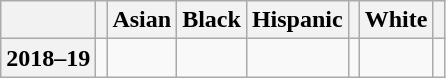<table class="wikitable" style=text-align:center>
<tr>
<th scope="col"></th>
<th scope="col"></th>
<th scope="col">Asian</th>
<th scope="col">Black</th>
<th scope="col">Hispanic</th>
<th scope="col"></th>
<th scope="col">White</th>
<th scope="col"></th>
</tr>
<tr>
<th>2018–19</th>
<td> </td>
<td> </td>
<td> </td>
<td> </td>
<td> </td>
<td> </td>
<td> </td>
</tr>
</table>
